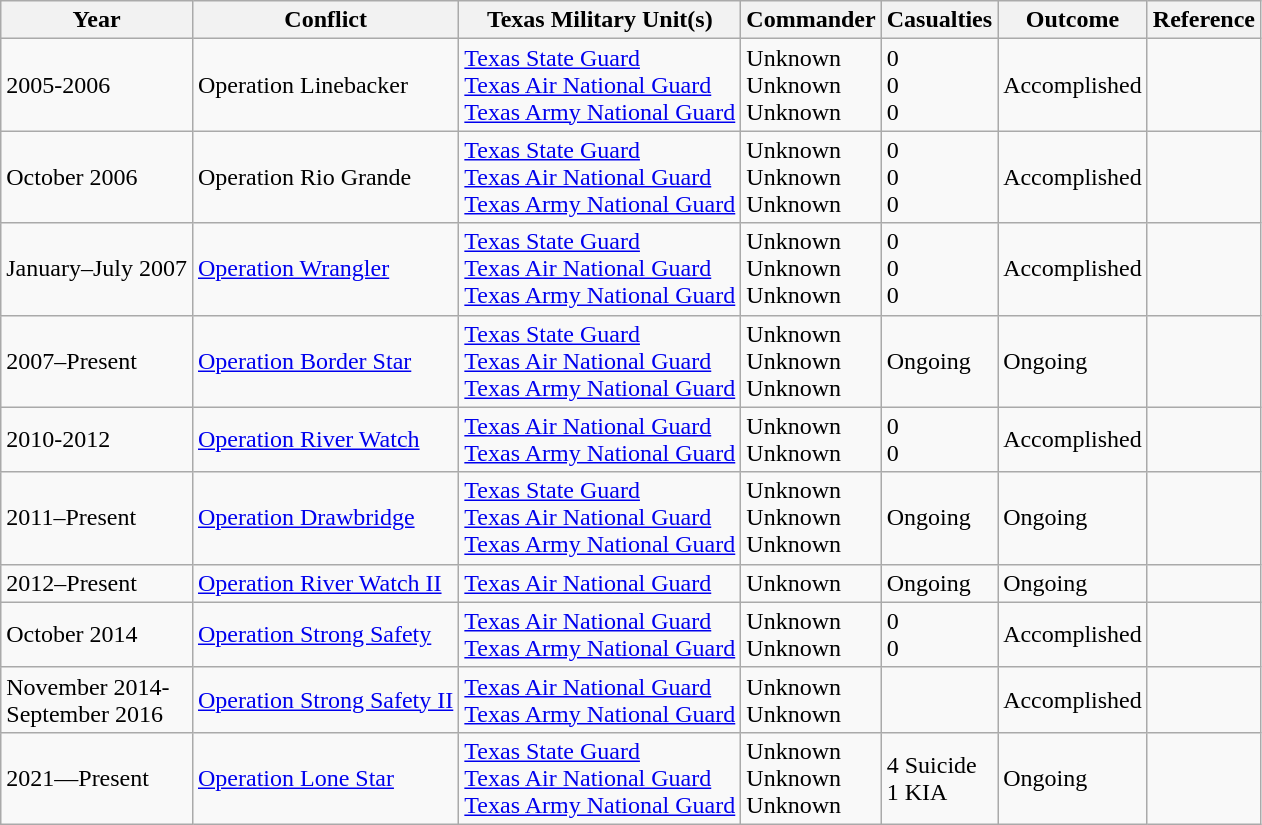<table class="wikitable">
<tr>
<th>Year</th>
<th>Conflict</th>
<th>Texas Military Unit(s)</th>
<th>Commander</th>
<th>Casualties</th>
<th>Outcome</th>
<th>Reference</th>
</tr>
<tr>
<td>2005-2006</td>
<td>Operation Linebacker</td>
<td><a href='#'>Texas State Guard</a><br><a href='#'>Texas Air National Guard</a><br><a href='#'>Texas Army National Guard</a></td>
<td>Unknown<br>Unknown<br>Unknown</td>
<td>0<br>0<br>0</td>
<td>Accomplished</td>
<td></td>
</tr>
<tr>
<td>October 2006</td>
<td>Operation Rio Grande</td>
<td><a href='#'>Texas State Guard</a><br><a href='#'>Texas Air National Guard</a><br><a href='#'>Texas Army National Guard</a></td>
<td>Unknown<br>Unknown<br>Unknown</td>
<td>0<br>0<br>0</td>
<td>Accomplished</td>
<td></td>
</tr>
<tr>
<td>January–July 2007</td>
<td><a href='#'>Operation Wrangler</a></td>
<td><a href='#'>Texas State Guard</a><br><a href='#'>Texas Air National Guard</a><br><a href='#'>Texas Army National Guard</a></td>
<td>Unknown<br>Unknown<br>Unknown</td>
<td>0<br>0<br>0</td>
<td>Accomplished</td>
<td></td>
</tr>
<tr>
<td>2007–Present</td>
<td><a href='#'>Operation Border Star</a></td>
<td><a href='#'>Texas State Guard</a><br><a href='#'>Texas Air National Guard</a><br><a href='#'>Texas Army National Guard</a></td>
<td>Unknown<br>Unknown<br>Unknown</td>
<td>Ongoing</td>
<td>Ongoing</td>
<td></td>
</tr>
<tr>
<td>2010-2012</td>
<td><a href='#'>Operation River Watch</a></td>
<td><a href='#'>Texas Air National Guard</a><br><a href='#'>Texas Army National Guard</a></td>
<td>Unknown<br>Unknown</td>
<td>0<br>0</td>
<td>Accomplished</td>
<td></td>
</tr>
<tr>
<td>2011–Present</td>
<td><a href='#'>Operation Drawbridge</a></td>
<td><a href='#'>Texas State Guard</a><br><a href='#'>Texas Air National Guard</a><br><a href='#'>Texas Army National Guard</a></td>
<td>Unknown<br>Unknown<br>Unknown</td>
<td>Ongoing</td>
<td>Ongoing</td>
<td></td>
</tr>
<tr>
<td>2012–Present</td>
<td><a href='#'>Operation River Watch II</a></td>
<td><a href='#'>Texas Air National Guard</a></td>
<td>Unknown</td>
<td>Ongoing</td>
<td>Ongoing</td>
<td></td>
</tr>
<tr>
<td>October 2014</td>
<td><a href='#'>Operation Strong Safety</a></td>
<td><a href='#'>Texas Air National Guard</a><br><a href='#'>Texas Army National Guard</a></td>
<td>Unknown<br>Unknown</td>
<td>0<br>0</td>
<td>Accomplished</td>
<td></td>
</tr>
<tr>
<td>November 2014-<br>September 2016</td>
<td><a href='#'>Operation Strong Safety II</a></td>
<td><a href='#'>Texas Air National Guard</a><br><a href='#'>Texas Army National Guard</a></td>
<td>Unknown<br>Unknown</td>
<td></td>
<td>Accomplished</td>
<td></td>
</tr>
<tr>
<td>2021—Present</td>
<td><a href='#'>Operation Lone Star</a></td>
<td><a href='#'>Texas State Guard</a><br><a href='#'>Texas Air National Guard</a><br><a href='#'>Texas Army National Guard</a></td>
<td>Unknown<br>Unknown<br>Unknown</td>
<td>4 Suicide<br>1 KIA</td>
<td>Ongoing</td>
<td></td>
</tr>
</table>
